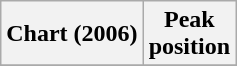<table class="wikitable plainrowheaders" style="text-align:center">
<tr>
<th scope="col">Chart (2006)</th>
<th scope="col">Peak<br>position</th>
</tr>
<tr>
</tr>
</table>
